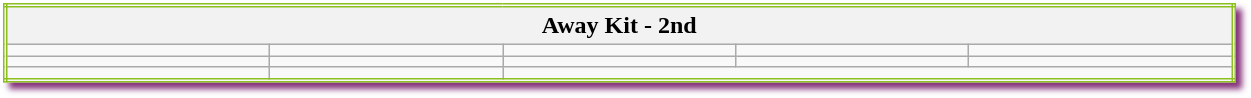<table class="wikitable mw-collapsible mw-collapsed" style="width:65%; border:double #8BC01F; box-shadow: 4px 4px 4px #86347C;">
<tr>
<th colspan=5>Away Kit - 2nd</th>
</tr>
<tr>
<td></td>
<td></td>
<td></td>
<td></td>
<td></td>
</tr>
<tr>
<td></td>
<td></td>
<td></td>
<td></td>
<td></td>
</tr>
<tr>
<td></td>
<td></td>
</tr>
</table>
